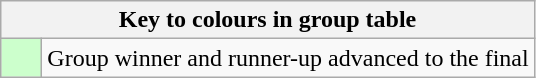<table class="wikitable" style="text-align: center;">
<tr>
<th colspan=2>Key to colours in group table</th>
</tr>
<tr>
<td bgcolor=#ccffcc style="width: 20px;"></td>
<td align=left>Group winner and runner-up advanced to the final</td>
</tr>
</table>
